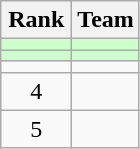<table class=wikitable style="text-align:center;">
<tr>
<th width=40>Rank</th>
<th>Team</th>
</tr>
<tr bgcolor="#ccffcc">
<td></td>
<td align=left></td>
</tr>
<tr bgcolor="#ccffcc">
<td></td>
<td align=left></td>
</tr>
<tr>
<td></td>
<td align=left></td>
</tr>
<tr>
<td>4</td>
<td align=left></td>
</tr>
<tr>
<td>5</td>
<td align=left></td>
</tr>
</table>
